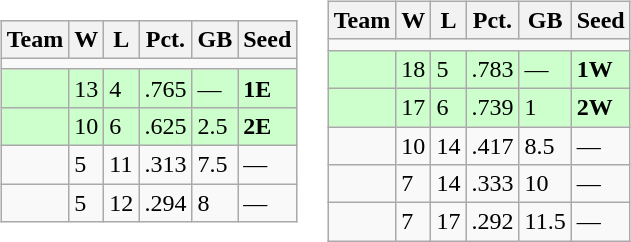<table>
<tr>
<td><br><table class=wikitable>
<tr>
<th>Team</th>
<th>W</th>
<th>L</th>
<th>Pct.</th>
<th>GB</th>
<th>Seed</th>
</tr>
<tr>
<td colspan=6></td>
</tr>
<tr bgcolor=ccffcc>
<td></td>
<td>13</td>
<td>4</td>
<td>.765</td>
<td>—</td>
<td><strong>1E</strong></td>
</tr>
<tr bgcolor=ccffcc>
<td></td>
<td>10</td>
<td>6</td>
<td>.625</td>
<td>2.5</td>
<td><strong>2E</strong></td>
</tr>
<tr>
<td></td>
<td>5</td>
<td>11</td>
<td>.313</td>
<td>7.5</td>
<td>—</td>
</tr>
<tr>
<td></td>
<td>5</td>
<td>12</td>
<td>.294</td>
<td>8</td>
<td>—</td>
</tr>
</table>
</td>
<td><br><table class="wikitable">
<tr>
<th>Team</th>
<th>W</th>
<th>L</th>
<th>Pct.</th>
<th>GB</th>
<th>Seed</th>
</tr>
<tr>
<td colspan=6></td>
</tr>
<tr bgcolor=ccffcc>
<td></td>
<td>18</td>
<td>5</td>
<td>.783</td>
<td>—</td>
<td><strong>1W</strong></td>
</tr>
<tr bgcolor=ccffcc>
<td></td>
<td>17</td>
<td>6</td>
<td>.739</td>
<td>1</td>
<td><strong>2W</strong></td>
</tr>
<tr>
<td></td>
<td>10</td>
<td>14</td>
<td>.417</td>
<td>8.5</td>
<td>—</td>
</tr>
<tr>
<td></td>
<td>7</td>
<td>14</td>
<td>.333</td>
<td>10</td>
<td>—</td>
</tr>
<tr>
<td></td>
<td>7</td>
<td>17</td>
<td>.292</td>
<td>11.5</td>
<td>—</td>
</tr>
</table>
</td>
</tr>
</table>
